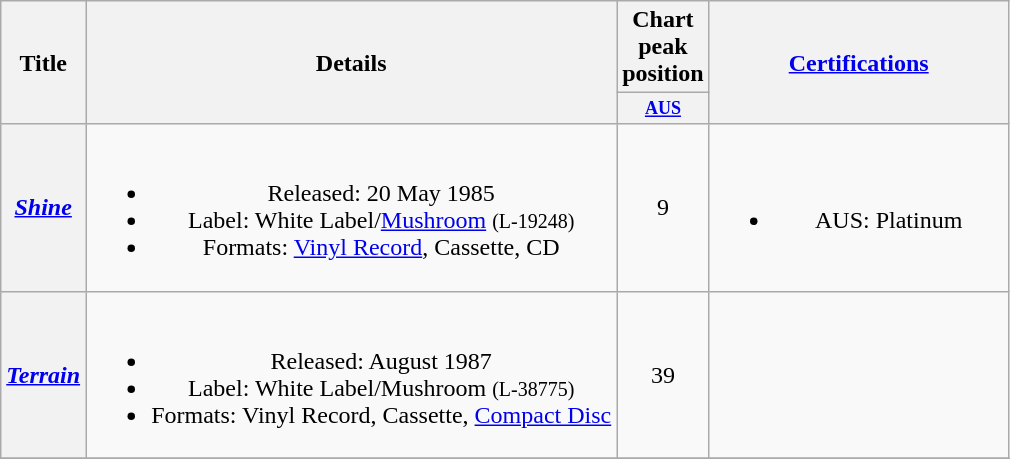<table class="wikitable plainrowheaders" style="text-align:center;">
<tr>
<th scope="col" rowspan="2">Title</th>
<th scope="col" rowspan="2">Details</th>
<th colspan="1">Chart peak position</th>
<th scope="col" rowspan="2" style="width:12em;"><a href='#'>Certifications</a></th>
</tr>
<tr>
<th style="width:3em;font-size:75%"><a href='#'>AUS</a><br></th>
</tr>
<tr>
<th scope="row"><em><a href='#'>Shine</a></em></th>
<td><br><ul><li>Released: 20 May 1985</li><li>Label: White Label/<a href='#'>Mushroom</a> <small>(L-19248)</small></li><li>Formats: <a href='#'>Vinyl Record</a>, Cassette, CD</li></ul></td>
<td align="center">9</td>
<td><br><ul><li>AUS: Platinum</li></ul></td>
</tr>
<tr>
<th scope="row"><em><a href='#'>Terrain</a></em></th>
<td><br><ul><li>Released: August 1987</li><li>Label: White Label/Mushroom <small>(L-38775)</small></li><li>Formats: Vinyl Record, Cassette, <a href='#'>Compact Disc</a></li></ul></td>
<td align="center">39</td>
<td></td>
</tr>
<tr>
</tr>
</table>
